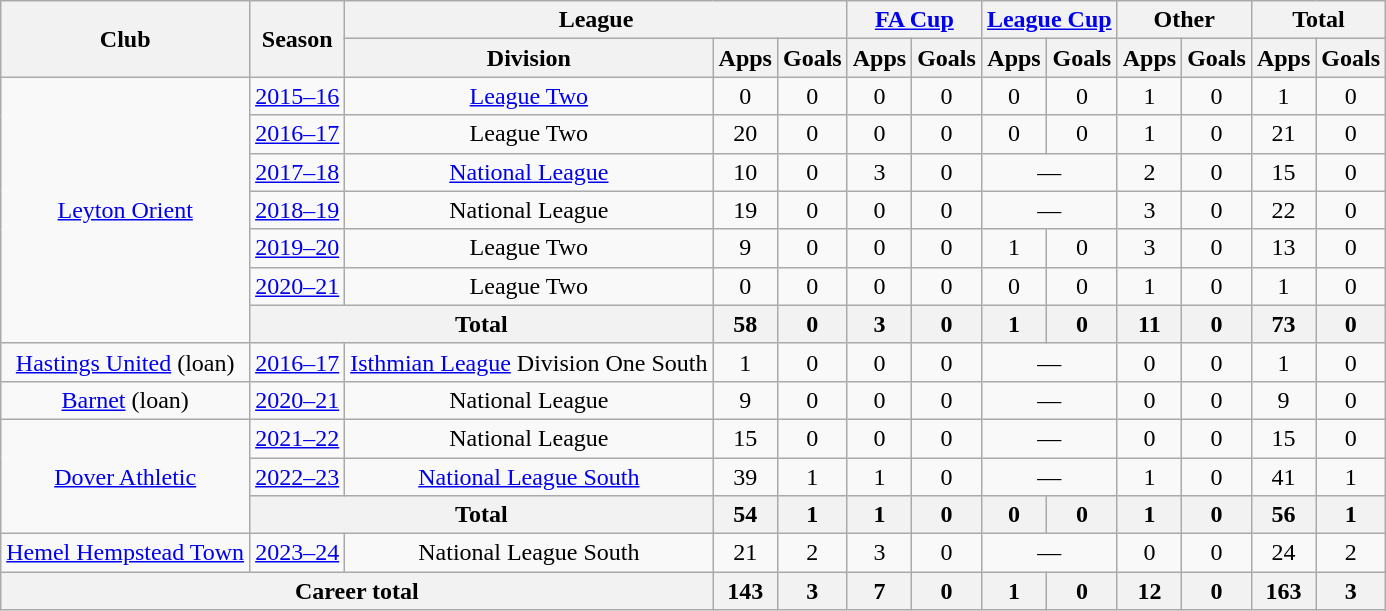<table class=wikitable style="text-align:center;">
<tr>
<th rowspan=2>Club</th>
<th rowspan=2>Season</th>
<th colspan=3>League</th>
<th colspan=2><a href='#'>FA Cup</a></th>
<th colspan=2><a href='#'>League Cup</a></th>
<th colspan=2>Other</th>
<th colspan=2>Total</th>
</tr>
<tr>
<th>Division</th>
<th>Apps</th>
<th>Goals</th>
<th>Apps</th>
<th>Goals</th>
<th>Apps</th>
<th>Goals</th>
<th>Apps</th>
<th>Goals</th>
<th>Apps</th>
<th>Goals</th>
</tr>
<tr>
<td rowspan="7"><a href='#'>Leyton Orient</a></td>
<td><a href='#'>2015–16</a></td>
<td><a href='#'>League Two</a></td>
<td>0</td>
<td>0</td>
<td>0</td>
<td>0</td>
<td>0</td>
<td>0</td>
<td>1</td>
<td>0</td>
<td>1</td>
<td>0</td>
</tr>
<tr>
<td><a href='#'>2016–17</a></td>
<td>League Two</td>
<td>20</td>
<td>0</td>
<td>0</td>
<td>0</td>
<td>0</td>
<td>0</td>
<td>1</td>
<td>0</td>
<td>21</td>
<td>0</td>
</tr>
<tr>
<td><a href='#'>2017–18</a></td>
<td><a href='#'>National League</a></td>
<td>10</td>
<td>0</td>
<td>3</td>
<td>0</td>
<td colspan=2>—</td>
<td>2</td>
<td>0</td>
<td>15</td>
<td>0</td>
</tr>
<tr>
<td><a href='#'>2018–19</a></td>
<td>National League</td>
<td>19</td>
<td>0</td>
<td>0</td>
<td>0</td>
<td colspan=2>—</td>
<td>3</td>
<td>0</td>
<td>22</td>
<td>0</td>
</tr>
<tr>
<td><a href='#'>2019–20</a></td>
<td>League Two</td>
<td>9</td>
<td>0</td>
<td>0</td>
<td>0</td>
<td>1</td>
<td>0</td>
<td>3</td>
<td>0</td>
<td>13</td>
<td>0</td>
</tr>
<tr>
<td><a href='#'>2020–21</a></td>
<td>League Two</td>
<td>0</td>
<td>0</td>
<td>0</td>
<td>0</td>
<td>0</td>
<td>0</td>
<td>1</td>
<td>0</td>
<td>1</td>
<td>0</td>
</tr>
<tr>
<th colspan="2">Total</th>
<th>58</th>
<th>0</th>
<th>3</th>
<th>0</th>
<th>1</th>
<th>0</th>
<th>11</th>
<th>0</th>
<th>73</th>
<th>0</th>
</tr>
<tr>
<td rowspan="1"><a href='#'>Hastings United</a> (loan)</td>
<td><a href='#'>2016–17</a></td>
<td><a href='#'>Isthmian League</a> Division One South</td>
<td>1</td>
<td>0</td>
<td>0</td>
<td>0</td>
<td colspan=2>—</td>
<td>0</td>
<td>0</td>
<td>1</td>
<td>0</td>
</tr>
<tr>
<td rowspan="1"><a href='#'>Barnet</a> (loan)</td>
<td><a href='#'>2020–21</a></td>
<td>National League</td>
<td>9</td>
<td>0</td>
<td>0</td>
<td>0</td>
<td colspan=2>—</td>
<td>0</td>
<td>0</td>
<td>9</td>
<td>0</td>
</tr>
<tr>
<td rowspan="3"><a href='#'>Dover Athletic</a></td>
<td><a href='#'>2021–22</a></td>
<td>National League</td>
<td>15</td>
<td>0</td>
<td>0</td>
<td>0</td>
<td colspan="2">—</td>
<td>0</td>
<td>0</td>
<td>15</td>
<td>0</td>
</tr>
<tr>
<td><a href='#'>2022–23</a></td>
<td><a href='#'>National League South</a></td>
<td>39</td>
<td>1</td>
<td>1</td>
<td>0</td>
<td colspan="2">—</td>
<td>1</td>
<td>0</td>
<td>41</td>
<td>1</td>
</tr>
<tr>
<th colspan="2">Total</th>
<th>54</th>
<th>1</th>
<th>1</th>
<th>0</th>
<th>0</th>
<th>0</th>
<th>1</th>
<th>0</th>
<th>56</th>
<th>1</th>
</tr>
<tr>
<td><a href='#'>Hemel Hempstead Town</a></td>
<td><a href='#'>2023–24</a></td>
<td>National League South</td>
<td>21</td>
<td>2</td>
<td>3</td>
<td>0</td>
<td colspan="2">—</td>
<td>0</td>
<td>0</td>
<td>24</td>
<td>2</td>
</tr>
<tr>
<th colspan="3">Career total</th>
<th>143</th>
<th>3</th>
<th>7</th>
<th>0</th>
<th>1</th>
<th>0</th>
<th>12</th>
<th>0</th>
<th>163</th>
<th>3</th>
</tr>
</table>
